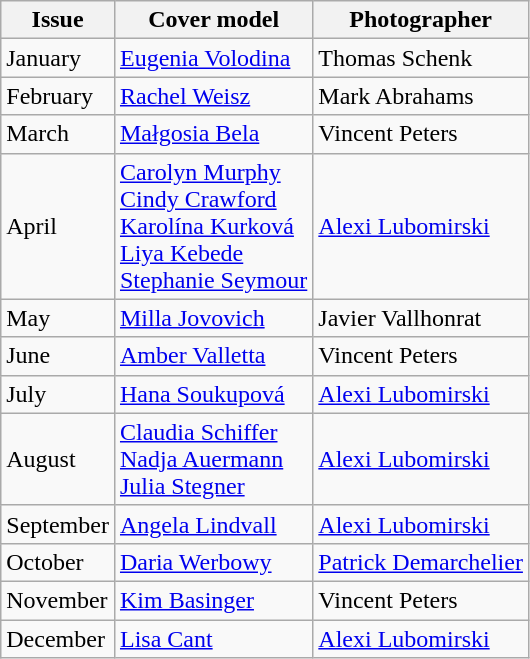<table class="sortable wikitable">
<tr>
<th>Issue</th>
<th>Cover model</th>
<th>Photographer</th>
</tr>
<tr>
<td>January</td>
<td><a href='#'>Eugenia Volodina</a></td>
<td>Thomas Schenk</td>
</tr>
<tr>
<td>February</td>
<td><a href='#'>Rachel Weisz</a></td>
<td>Mark Abrahams</td>
</tr>
<tr>
<td>March</td>
<td><a href='#'>Małgosia Bela</a></td>
<td>Vincent Peters</td>
</tr>
<tr>
<td>April</td>
<td><a href='#'>Carolyn Murphy</a><br><a href='#'>Cindy Crawford</a><br><a href='#'>Karolína Kurková</a><br><a href='#'>Liya Kebede</a><br><a href='#'>Stephanie Seymour</a></td>
<td><a href='#'>Alexi Lubomirski</a></td>
</tr>
<tr>
<td>May</td>
<td><a href='#'>Milla Jovovich</a></td>
<td>Javier Vallhonrat</td>
</tr>
<tr>
<td>June</td>
<td><a href='#'>Amber Valletta</a></td>
<td>Vincent Peters</td>
</tr>
<tr>
<td>July</td>
<td><a href='#'>Hana Soukupová</a></td>
<td><a href='#'>Alexi Lubomirski</a></td>
</tr>
<tr>
<td>August</td>
<td><a href='#'>Claudia Schiffer</a><br><a href='#'>Nadja Auermann</a><br><a href='#'>Julia Stegner</a></td>
<td><a href='#'>Alexi Lubomirski</a></td>
</tr>
<tr>
<td>September</td>
<td><a href='#'>Angela Lindvall</a></td>
<td><a href='#'>Alexi Lubomirski</a></td>
</tr>
<tr>
<td>October</td>
<td><a href='#'>Daria Werbowy</a></td>
<td><a href='#'>Patrick Demarchelier</a></td>
</tr>
<tr>
<td>November</td>
<td><a href='#'>Kim Basinger</a></td>
<td>Vincent Peters</td>
</tr>
<tr>
<td>December</td>
<td><a href='#'>Lisa Cant</a></td>
<td><a href='#'>Alexi Lubomirski</a></td>
</tr>
</table>
